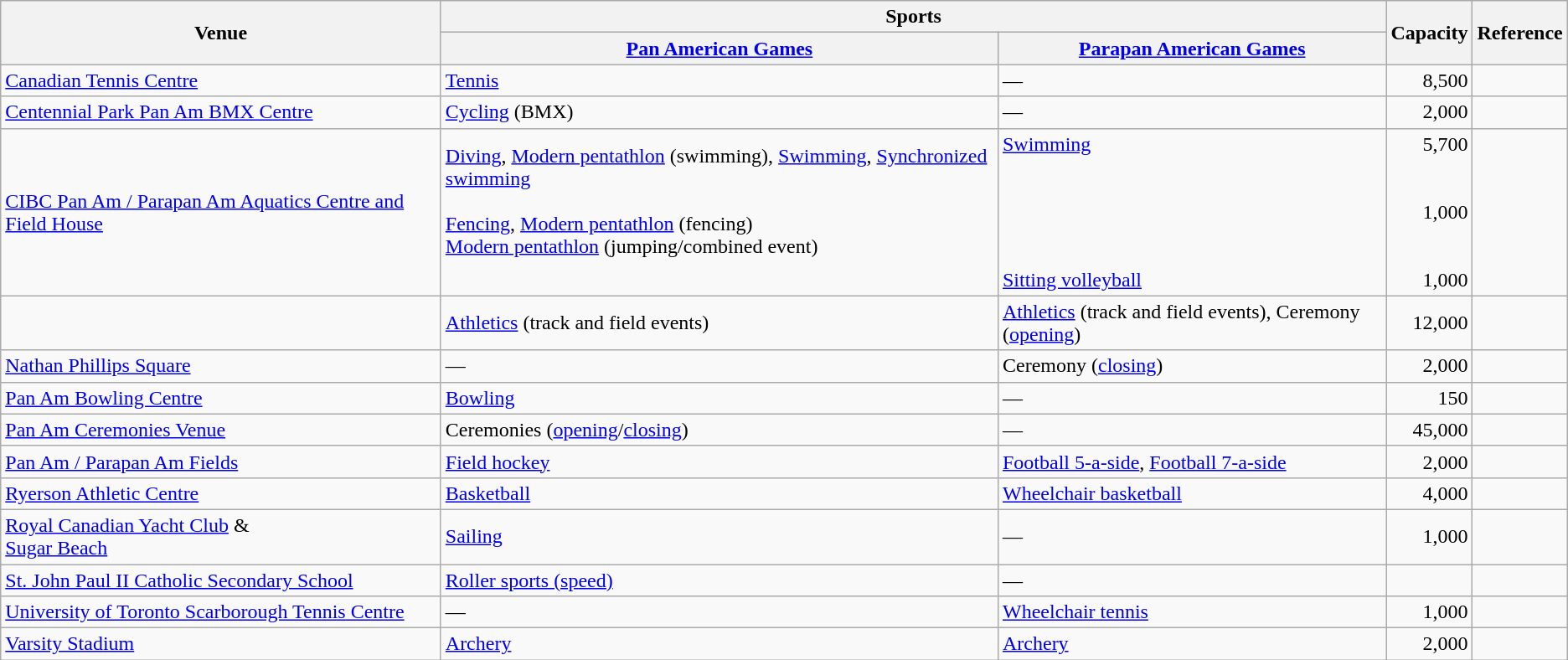<table class="wikitable sortable">
<tr>
<th rowspan="2">Venue</th>
<th colspan="2" class="unsortable">Sports</th>
<th rowspan="2">Capacity</th>
<th rowspan="2" class="unsortable">Reference</th>
</tr>
<tr>
<th><a href='#'>Pan American Games</a></th>
<th><a href='#'>Parapan American Games</a></th>
</tr>
<tr>
<td><a href='#'>Canadian Tennis Centre</a></td>
<td><a href='#'>Tennis</a></td>
<td>—</td>
<td align="right">8,500</td>
<td align=center></td>
</tr>
<tr>
<td><a href='#'>Centennial Park Pan Am BMX Centre</a></td>
<td><a href='#'>Cycling</a> (BMX)</td>
<td>—</td>
<td align="right">2,000</td>
<td align=center></td>
</tr>
<tr>
<td><a href='#'>CIBC Pan Am / Parapan Am Aquatics Centre and Field House</a></td>
<td><a href='#'>Diving</a>, <a href='#'>Modern pentathlon</a> (swimming), <a href='#'>Swimming</a>, <a href='#'>Synchronized swimming</a><br><br><a href='#'>Fencing</a>, <a href='#'>Modern pentathlon</a> (fencing)<br><a href='#'>Modern pentathlon</a> (jumping/combined event) <br><br></td>
<td><a href='#'>Swimming</a><br><br><br><br><br><br><a href='#'>Sitting volleyball</a></td>
<td align="right">5,700<br><br><br>1,000<br><br><br>1,000</td>
<td align=center></td>
</tr>
<tr>
<td></td>
<td><a href='#'>Athletics</a> (track and field events)</td>
<td><a href='#'>Athletics</a> (track and field events), Ceremony (<a href='#'>opening</a>)</td>
<td align="right">12,000</td>
<td align=center></td>
</tr>
<tr>
<td><a href='#'>Nathan Phillips Square</a></td>
<td>—</td>
<td>Ceremony (<a href='#'>closing</a>)</td>
<td align="right">2,000</td>
<td align=center></td>
</tr>
<tr>
<td><a href='#'>Pan Am Bowling Centre</a></td>
<td><a href='#'>Bowling</a></td>
<td>—</td>
<td align="right">150</td>
<td align=center></td>
</tr>
<tr>
<td><a href='#'>Pan Am Ceremonies Venue</a></td>
<td>Ceremonies (<a href='#'>opening</a>/<a href='#'>closing</a>)</td>
<td>—</td>
<td align="right">45,000</td>
<td align=center></td>
</tr>
<tr>
<td><a href='#'>Pan Am / Parapan Am Fields</a></td>
<td><a href='#'>Field hockey</a></td>
<td><a href='#'>Football 5-a-side</a>, <a href='#'>Football 7-a-side</a></td>
<td align="right">2,000</td>
<td align=center></td>
</tr>
<tr>
<td><a href='#'>Ryerson Athletic Centre</a></td>
<td><a href='#'>Basketball</a></td>
<td><a href='#'>Wheelchair basketball</a></td>
<td align="right">4,000</td>
<td align=center></td>
</tr>
<tr>
<td><a href='#'>Royal Canadian Yacht Club</a> &<br><a href='#'>Sugar Beach</a></td>
<td><a href='#'>Sailing</a></td>
<td>—</td>
<td align="right">1,000</td>
<td align=center></td>
</tr>
<tr>
<td><a href='#'>St. John Paul II Catholic Secondary School</a></td>
<td><a href='#'>Roller sports (speed)</a></td>
<td>—</td>
<td 1,000 (standing)></td>
<td align=center></td>
</tr>
<tr>
<td><a href='#'>University of Toronto Scarborough Tennis Centre</a></td>
<td>—</td>
<td><a href='#'>Wheelchair tennis</a></td>
<td align="right">1,000</td>
<td align=center></td>
</tr>
<tr>
<td><a href='#'>Varsity Stadium</a></td>
<td><a href='#'>Archery</a></td>
<td><a href='#'>Archery</a></td>
<td align="right">2,000</td>
<td align=center></td>
</tr>
</table>
